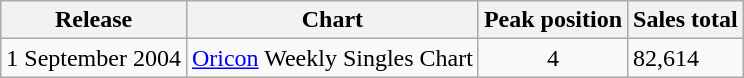<table class="wikitable">
<tr>
<th>Release</th>
<th>Chart</th>
<th>Peak position</th>
<th>Sales total</th>
</tr>
<tr>
<td>1 September 2004</td>
<td><a href='#'>Oricon</a> Weekly Singles Chart</td>
<td align="center">4</td>
<td>82,614</td>
</tr>
</table>
